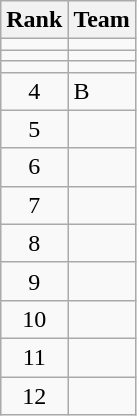<table class="wikitable">
<tr>
<th>Rank</th>
<th>Team</th>
</tr>
<tr>
<td align=center></td>
<td></td>
</tr>
<tr>
<td align=center></td>
<td></td>
</tr>
<tr>
<td align=center></td>
<td></td>
</tr>
<tr>
<td align=center>4</td>
<td> B</td>
</tr>
<tr>
<td align=center>5</td>
<td></td>
</tr>
<tr>
<td align=center>6</td>
<td></td>
</tr>
<tr>
<td align=center>7</td>
<td></td>
</tr>
<tr>
<td align=center>8</td>
<td></td>
</tr>
<tr>
<td align=center>9</td>
<td></td>
</tr>
<tr>
<td align=center>10</td>
<td></td>
</tr>
<tr>
<td align=center>11</td>
<td></td>
</tr>
<tr>
<td align=center>12</td>
<td></td>
</tr>
</table>
